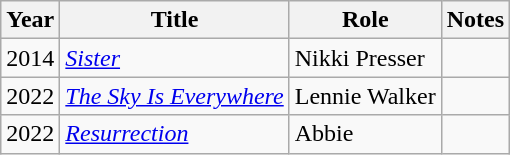<table class="wikitable sortable">
<tr>
<th>Year</th>
<th>Title</th>
<th>Role</th>
<th>Notes</th>
</tr>
<tr>
<td>2014</td>
<td><em><a href='#'>Sister</a></em></td>
<td>Nikki Presser</td>
<td></td>
</tr>
<tr>
<td>2022</td>
<td><em><a href='#'>The Sky Is Everywhere</a></em></td>
<td>Lennie Walker</td>
<td></td>
</tr>
<tr>
<td>2022</td>
<td><em><a href='#'>Resurrection</a></em></td>
<td>Abbie</td>
<td></td>
</tr>
</table>
